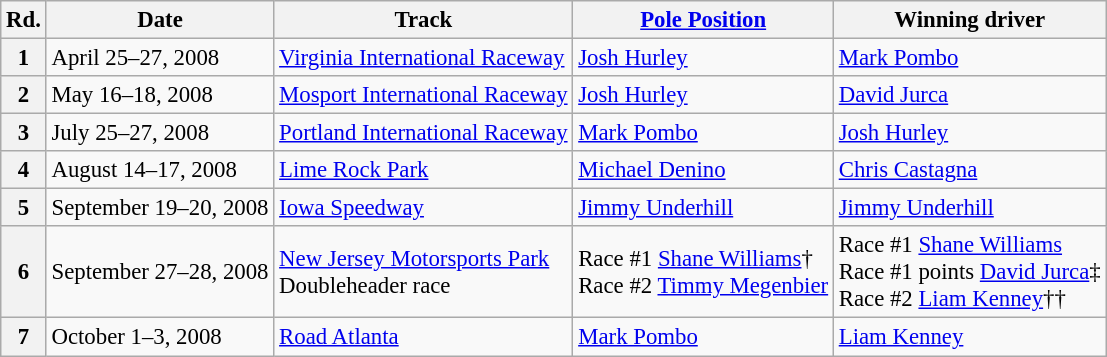<table class="wikitable sortable" style="font-size: 95%">
<tr>
<th>Rd.</th>
<th>Date</th>
<th>Track</th>
<th><a href='#'>Pole Position</a></th>
<th>Winning driver</th>
</tr>
<tr>
<th>1</th>
<td>April 25–27, 2008</td>
<td><a href='#'>Virginia International Raceway</a></td>
<td><a href='#'>Josh Hurley</a></td>
<td><a href='#'>Mark Pombo</a></td>
</tr>
<tr>
<th>2</th>
<td>May 16–18, 2008</td>
<td><a href='#'>Mosport International Raceway</a></td>
<td><a href='#'>Josh Hurley</a></td>
<td><a href='#'>David Jurca</a></td>
</tr>
<tr>
<th>3</th>
<td>July 25–27, 2008</td>
<td><a href='#'>Portland International Raceway</a></td>
<td><a href='#'>Mark Pombo</a></td>
<td><a href='#'>Josh Hurley</a></td>
</tr>
<tr>
<th>4</th>
<td>August 14–17, 2008</td>
<td><a href='#'>Lime Rock Park</a></td>
<td><a href='#'>Michael Denino</a></td>
<td><a href='#'>Chris Castagna</a></td>
</tr>
<tr>
<th>5</th>
<td>September 19–20, 2008</td>
<td><a href='#'>Iowa Speedway</a></td>
<td><a href='#'>Jimmy Underhill</a></td>
<td><a href='#'>Jimmy Underhill</a></td>
</tr>
<tr>
<th>6</th>
<td>September 27–28, 2008</td>
<td><a href='#'>New Jersey Motorsports Park</a><br>Doubleheader race</td>
<td>Race #1 <a href='#'>Shane Williams</a>†<br>Race #2 <a href='#'>Timmy Megenbier</a></td>
<td>Race #1 <a href='#'>Shane Williams</a><br>Race #1 points <a href='#'>David Jurca</a>‡<br>Race #2 <a href='#'>Liam Kenney</a>††</td>
</tr>
<tr>
<th>7</th>
<td>October 1–3, 2008</td>
<td><a href='#'>Road Atlanta</a></td>
<td><a href='#'>Mark Pombo</a></td>
<td><a href='#'>Liam Kenney</a></td>
</tr>
</table>
